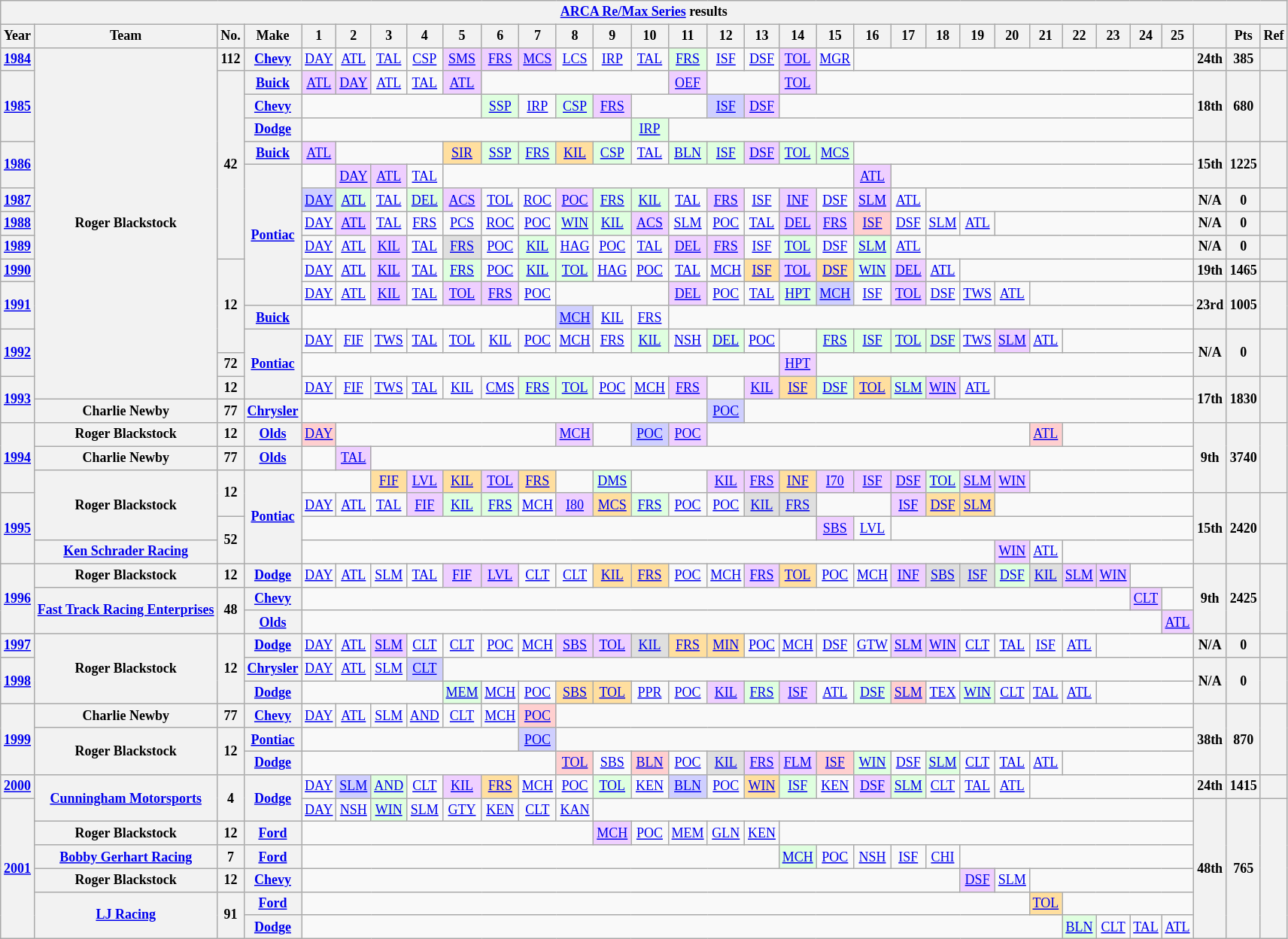<table class="wikitable" style="text-align:center; font-size:75%">
<tr>
<th colspan="34"><a href='#'>ARCA Re/Max Series</a> results</th>
</tr>
<tr>
<th>Year</th>
<th>Team</th>
<th>No.</th>
<th>Make</th>
<th>1</th>
<th>2</th>
<th>3</th>
<th>4</th>
<th>5</th>
<th>6</th>
<th>7</th>
<th>8</th>
<th>9</th>
<th>10</th>
<th>11</th>
<th>12</th>
<th>13</th>
<th>14</th>
<th>15</th>
<th>16</th>
<th>17</th>
<th>18</th>
<th>19</th>
<th>20</th>
<th>21</th>
<th>22</th>
<th>23</th>
<th>24</th>
<th>25</th>
<th></th>
<th>Pts</th>
<th>Ref</th>
</tr>
<tr>
<th><a href='#'>1984</a></th>
<th rowspan=15>Roger Blackstock</th>
<th>112</th>
<th><a href='#'>Chevy</a></th>
<td><a href='#'>DAY</a></td>
<td><a href='#'>ATL</a></td>
<td><a href='#'>TAL</a></td>
<td><a href='#'>CSP</a></td>
<td style="background:#EFCFFF;"><a href='#'>SMS</a><br></td>
<td style="background:#EFCFFF;"><a href='#'>FRS</a><br></td>
<td style="background:#EFCFFF;"><a href='#'>MCS</a><br></td>
<td><a href='#'>LCS</a></td>
<td><a href='#'>IRP</a></td>
<td><a href='#'>TAL</a></td>
<td style="background:#DFFFDF;"><a href='#'>FRS</a><br></td>
<td><a href='#'>ISF</a></td>
<td><a href='#'>DSF</a></td>
<td style="background:#EFCFFF;"><a href='#'>TOL</a><br></td>
<td><a href='#'>MGR</a></td>
<td colspan=10></td>
<th>24th</th>
<th>385</th>
<th></th>
</tr>
<tr>
<th rowspan=3><a href='#'>1985</a></th>
<th rowspan=8>42</th>
<th><a href='#'>Buick</a></th>
<td style="background:#EFCFFF;"><a href='#'>ATL</a><br></td>
<td style="background:#EFCFFF;"><a href='#'>DAY</a><br></td>
<td><a href='#'>ATL</a></td>
<td><a href='#'>TAL</a></td>
<td style="background:#EFCFFF;"><a href='#'>ATL</a><br></td>
<td colspan=5></td>
<td style="background:#EFCFFF;"><a href='#'>OEF</a><br></td>
<td colspan=2></td>
<td style="background:#EFCFFF;"><a href='#'>TOL</a><br></td>
<td colspan=11></td>
<th rowspan=3>18th</th>
<th rowspan=3>680</th>
<th rowspan=3></th>
</tr>
<tr>
<th><a href='#'>Chevy</a></th>
<td colspan=5></td>
<td style="background:#DFFFDF;"><a href='#'>SSP</a><br></td>
<td><a href='#'>IRP</a></td>
<td style="background:#DFFFDF;"><a href='#'>CSP</a><br></td>
<td style="background:#EFCFFF;"><a href='#'>FRS</a><br></td>
<td colspan=2></td>
<td style="background:#CFCFFF;"><a href='#'>ISF</a><br></td>
<td style="background:#EFCFFF;"><a href='#'>DSF</a><br></td>
<td colspan=12></td>
</tr>
<tr>
<th><a href='#'>Dodge</a></th>
<td colspan=9></td>
<td style="background:#DFFFDF;"><a href='#'>IRP</a><br></td>
<td colspan=15></td>
</tr>
<tr>
<th rowspan=2><a href='#'>1986</a></th>
<th><a href='#'>Buick</a></th>
<td style="background:#EFCFFF;"><a href='#'>ATL</a><br></td>
<td colspan=3></td>
<td style="background:#FFDF9F;"><a href='#'>SIR</a><br></td>
<td style="background:#DFFFDF;"><a href='#'>SSP</a><br></td>
<td style="background:#DFFFDF;"><a href='#'>FRS</a><br></td>
<td style="background:#FFDF9F;"><a href='#'>KIL</a><br></td>
<td style="background:#DFFFDF;"><a href='#'>CSP</a><br></td>
<td><a href='#'>TAL</a></td>
<td style="background:#DFFFDF;"><a href='#'>BLN</a><br></td>
<td style="background:#DFFFDF;"><a href='#'>ISF</a><br></td>
<td style="background:#EFCFFF;"><a href='#'>DSF</a><br></td>
<td style="background:#DFFFDF;"><a href='#'>TOL</a><br></td>
<td style="background:#DFFFDF;"><a href='#'>MCS</a><br></td>
<td colspan=10></td>
<th rowspan=2>15th</th>
<th rowspan=2>1225</th>
<th rowspan=2></th>
</tr>
<tr>
<th rowspan=6><a href='#'>Pontiac</a></th>
<td></td>
<td style="background:#EFCFFF;"><a href='#'>DAY</a><br></td>
<td style="background:#EFCFFF;"><a href='#'>ATL</a><br></td>
<td><a href='#'>TAL</a></td>
<td colspan=11></td>
<td style="background:#EFCFFF;"><a href='#'>ATL</a><br></td>
<td colspan=9></td>
</tr>
<tr>
<th><a href='#'>1987</a></th>
<td style="background:#CFCFFF;"><a href='#'>DAY</a><br></td>
<td style="background:#DFFFDF;"><a href='#'>ATL</a><br></td>
<td><a href='#'>TAL</a></td>
<td style="background:#DFFFDF;"><a href='#'>DEL</a><br></td>
<td style="background:#EFCFFF;"><a href='#'>ACS</a><br></td>
<td><a href='#'>TOL</a></td>
<td><a href='#'>ROC</a></td>
<td style="background:#EFCFFF;"><a href='#'>POC</a><br></td>
<td style="background:#DFFFDF;"><a href='#'>FRS</a><br></td>
<td style="background:#DFFFDF;"><a href='#'>KIL</a><br></td>
<td><a href='#'>TAL</a></td>
<td style="background:#EFCFFF;"><a href='#'>FRS</a><br></td>
<td><a href='#'>ISF</a></td>
<td style="background:#EFCFFF;"><a href='#'>INF</a><br></td>
<td><a href='#'>DSF</a></td>
<td style="background:#EFCFFF;"><a href='#'>SLM</a><br></td>
<td><a href='#'>ATL</a></td>
<td colspan=8></td>
<th>N/A</th>
<th>0</th>
<th></th>
</tr>
<tr>
<th><a href='#'>1988</a></th>
<td><a href='#'>DAY</a></td>
<td style="background:#EFCFFF;"><a href='#'>ATL</a><br></td>
<td><a href='#'>TAL</a></td>
<td><a href='#'>FRS</a></td>
<td><a href='#'>PCS</a></td>
<td><a href='#'>ROC</a></td>
<td><a href='#'>POC</a></td>
<td style="background:#DFFFDF;"><a href='#'>WIN</a><br></td>
<td style="background:#DFFFDF;"><a href='#'>KIL</a><br></td>
<td style="background:#EFCFFF;"><a href='#'>ACS</a><br></td>
<td><a href='#'>SLM</a></td>
<td><a href='#'>POC</a></td>
<td><a href='#'>TAL</a></td>
<td style="background:#EFCFFF;"><a href='#'>DEL</a><br></td>
<td style="background:#EFCFFF;"><a href='#'>FRS</a><br></td>
<td style="background:#FFCFCF;"><a href='#'>ISF</a><br></td>
<td><a href='#'>DSF</a></td>
<td><a href='#'>SLM</a></td>
<td><a href='#'>ATL</a></td>
<td colspan=6></td>
<th>N/A</th>
<th>0</th>
<th></th>
</tr>
<tr>
<th><a href='#'>1989</a></th>
<td><a href='#'>DAY</a></td>
<td><a href='#'>ATL</a></td>
<td style="background:#EFCFFF;"><a href='#'>KIL</a><br></td>
<td><a href='#'>TAL</a></td>
<td style="background:#DFDFDF;"><a href='#'>FRS</a><br></td>
<td><a href='#'>POC</a></td>
<td style="background:#DFFFDF;"><a href='#'>KIL</a><br></td>
<td><a href='#'>HAG</a></td>
<td><a href='#'>POC</a></td>
<td><a href='#'>TAL</a></td>
<td style="background:#EFCFFF;"><a href='#'>DEL</a><br></td>
<td style="background:#EFCFFF;"><a href='#'>FRS</a><br></td>
<td><a href='#'>ISF</a></td>
<td style="background:#DFFFDF;"><a href='#'>TOL</a><br></td>
<td><a href='#'>DSF</a></td>
<td style="background:#DFFFDF;"><a href='#'>SLM</a><br></td>
<td><a href='#'>ATL</a></td>
<td colspan=8></td>
<th>N/A</th>
<th>0</th>
<th></th>
</tr>
<tr>
<th><a href='#'>1990</a></th>
<th rowspan=4>12</th>
<td><a href='#'>DAY</a></td>
<td><a href='#'>ATL</a></td>
<td style="background:#EFCFFF;"><a href='#'>KIL</a><br></td>
<td><a href='#'>TAL</a></td>
<td style="background:#DFFFDF;"><a href='#'>FRS</a><br></td>
<td><a href='#'>POC</a></td>
<td style="background:#DFFFDF;"><a href='#'>KIL</a><br></td>
<td style="background:#DFFFDF;"><a href='#'>TOL</a><br></td>
<td><a href='#'>HAG</a></td>
<td><a href='#'>POC</a></td>
<td><a href='#'>TAL</a></td>
<td><a href='#'>MCH</a></td>
<td style="background:#FFDF9F;"><a href='#'>ISF</a><br></td>
<td style="background:#EFCFFF;"><a href='#'>TOL</a><br></td>
<td style="background:#FFDF9F;"><a href='#'>DSF</a><br></td>
<td style="background:#DFFFDF;"><a href='#'>WIN</a><br></td>
<td style="background:#EFCFFF;"><a href='#'>DEL</a><br></td>
<td><a href='#'>ATL</a></td>
<td colspan=7></td>
<th>19th</th>
<th>1465</th>
<th></th>
</tr>
<tr>
<th rowspan=2><a href='#'>1991</a></th>
<td><a href='#'>DAY</a></td>
<td><a href='#'>ATL</a></td>
<td style="background:#EFCFFF;"><a href='#'>KIL</a><br></td>
<td><a href='#'>TAL</a></td>
<td style="background:#EFCFFF;"><a href='#'>TOL</a><br></td>
<td style="background:#EFCFFF;"><a href='#'>FRS</a><br></td>
<td><a href='#'>POC</a></td>
<td colspan=3></td>
<td style="background:#EFCFFF;"><a href='#'>DEL</a><br></td>
<td><a href='#'>POC</a></td>
<td><a href='#'>TAL</a></td>
<td style="background:#DFFFDF;"><a href='#'>HPT</a><br></td>
<td style="background:#CFCFFF;"><a href='#'>MCH</a><br></td>
<td><a href='#'>ISF</a></td>
<td style="background:#EFCFFF;"><a href='#'>TOL</a><br></td>
<td><a href='#'>DSF</a></td>
<td><a href='#'>TWS</a></td>
<td><a href='#'>ATL</a></td>
<td colspan=5></td>
<th rowspan=2>23rd</th>
<th rowspan=2>1005</th>
<th rowspan=2></th>
</tr>
<tr>
<th><a href='#'>Buick</a></th>
<td colspan=7></td>
<td style="background:#CFCFFF;"><a href='#'>MCH</a><br></td>
<td><a href='#'>KIL</a></td>
<td><a href='#'>FRS</a></td>
<td colspan=15></td>
</tr>
<tr>
<th rowspan=2><a href='#'>1992</a></th>
<th rowspan=3><a href='#'>Pontiac</a></th>
<td><a href='#'>DAY</a></td>
<td><a href='#'>FIF</a></td>
<td><a href='#'>TWS</a></td>
<td><a href='#'>TAL</a></td>
<td><a href='#'>TOL</a></td>
<td><a href='#'>KIL</a></td>
<td><a href='#'>POC</a></td>
<td><a href='#'>MCH</a></td>
<td><a href='#'>FRS</a></td>
<td style="background:#DFFFDF;"><a href='#'>KIL</a><br></td>
<td><a href='#'>NSH</a></td>
<td style="background:#DFFFDF;"><a href='#'>DEL</a><br></td>
<td><a href='#'>POC</a></td>
<td></td>
<td style="background:#DFFFDF;"><a href='#'>FRS</a><br></td>
<td style="background:#DFFFDF;"><a href='#'>ISF</a><br></td>
<td style="background:#DFFFDF;"><a href='#'>TOL</a><br></td>
<td style="background:#DFFFDF;"><a href='#'>DSF</a><br></td>
<td><a href='#'>TWS</a></td>
<td style="background:#EFCFFF;"><a href='#'>SLM</a><br></td>
<td><a href='#'>ATL</a></td>
<td colspan=4></td>
<th rowspan=2>N/A</th>
<th rowspan=2>0</th>
<th rowspan=2></th>
</tr>
<tr>
<th>72</th>
<td colspan=13></td>
<td style="background:#EFCFFF;"><a href='#'>HPT</a><br></td>
<td colspan=11></td>
</tr>
<tr>
<th rowspan=2><a href='#'>1993</a></th>
<th>12</th>
<td><a href='#'>DAY</a></td>
<td><a href='#'>FIF</a></td>
<td><a href='#'>TWS</a></td>
<td><a href='#'>TAL</a></td>
<td><a href='#'>KIL</a></td>
<td><a href='#'>CMS</a></td>
<td style="background:#DFFFDF;"><a href='#'>FRS</a><br></td>
<td style="background:#DFFFDF;"><a href='#'>TOL</a><br></td>
<td><a href='#'>POC</a></td>
<td><a href='#'>MCH</a></td>
<td style="background:#EFCFFF;"><a href='#'>FRS</a><br></td>
<td></td>
<td style="background:#EFCFFF;"><a href='#'>KIL</a><br></td>
<td style="background:#FFDF9F;"><a href='#'>ISF</a><br></td>
<td style="background:#DFFFDF;"><a href='#'>DSF</a><br></td>
<td style="background:#FFDF9F;"><a href='#'>TOL</a><br></td>
<td style="background:#DFFFDF;"><a href='#'>SLM</a><br></td>
<td style="background:#EFCFFF;"><a href='#'>WIN</a><br></td>
<td><a href='#'>ATL</a></td>
<td colspan=6></td>
<th rowspan=2>17th</th>
<th rowspan=2>1830</th>
<th rowspan=2></th>
</tr>
<tr>
<th>Charlie Newby</th>
<th>77</th>
<th><a href='#'>Chrysler</a></th>
<td colspan=11></td>
<td style="background:#CFCFFF;"><a href='#'>POC</a><br></td>
<td colspan=13></td>
</tr>
<tr>
<th rowspan=3><a href='#'>1994</a></th>
<th>Roger Blackstock</th>
<th>12</th>
<th><a href='#'>Olds</a></th>
<td style="background:#FFCFCF;"><a href='#'>DAY</a><br></td>
<td colspan=6></td>
<td style="background:#EFCFFF;"><a href='#'>MCH</a><br></td>
<td></td>
<td style="background:#CFCFFF;"><a href='#'>POC</a><br></td>
<td style="background:#EFCFFF;"><a href='#'>POC</a><br></td>
<td colspan=9></td>
<td style="background:#FFCFCF;"><a href='#'>ATL</a><br></td>
<td colspan=4></td>
<th rowspan=3>9th</th>
<th rowspan=3>3740</th>
<th rowspan=3></th>
</tr>
<tr>
<th>Charlie Newby</th>
<th>77</th>
<th><a href='#'>Olds</a></th>
<td></td>
<td style="background:#EFCFFF;"><a href='#'>TAL</a><br></td>
<td colspan=23></td>
</tr>
<tr>
<th rowspan=3>Roger Blackstock</th>
<th rowspan=2>12</th>
<th rowspan=4><a href='#'>Pontiac</a></th>
<td colspan=2></td>
<td style="background:#FFDF9F;"><a href='#'>FIF</a><br></td>
<td style="background:#EFCFFF;"><a href='#'>LVL</a><br></td>
<td style="background:#FFDF9F;"><a href='#'>KIL</a><br></td>
<td style="background:#EFCFFF;"><a href='#'>TOL</a><br></td>
<td style="background:#FFDF9F;"><a href='#'>FRS</a><br></td>
<td></td>
<td style="background:#DFFFDF;"><a href='#'>DMS</a><br></td>
<td colspan=2></td>
<td style="background:#EFCFFF;"><a href='#'>KIL</a><br></td>
<td style="background:#EFCFFF;"><a href='#'>FRS</a><br></td>
<td style="background:#FFDF9F;"><a href='#'>INF</a><br></td>
<td style="background:#EFCFFF;"><a href='#'>I70</a><br></td>
<td style="background:#EFCFFF;"><a href='#'>ISF</a><br></td>
<td style="background:#EFCFFF;"><a href='#'>DSF</a><br></td>
<td style="background:#DFFFDF;"><a href='#'>TOL</a><br></td>
<td style="background:#EFCFFF;"><a href='#'>SLM</a><br></td>
<td style="background:#EFCFFF;"><a href='#'>WIN</a><br></td>
<td colspan=5></td>
</tr>
<tr>
<th rowspan=3><a href='#'>1995</a></th>
<td><a href='#'>DAY</a></td>
<td><a href='#'>ATL</a></td>
<td><a href='#'>TAL</a></td>
<td style="background:#EFCFFF;"><a href='#'>FIF</a><br></td>
<td style="background:#DFFFDF;"><a href='#'>KIL</a><br></td>
<td style="background:#DFFFDF;"><a href='#'>FRS</a><br></td>
<td><a href='#'>MCH</a></td>
<td style="background:#EFCFFF;"><a href='#'>I80</a><br></td>
<td style="background:#FFDF9F;"><a href='#'>MCS</a><br></td>
<td style="background:#DFFFDF;"><a href='#'>FRS</a><br></td>
<td><a href='#'>POC</a></td>
<td><a href='#'>POC</a></td>
<td style="background:#DFDFDF;"><a href='#'>KIL</a><br></td>
<td style="background:#DFDFDF;"><a href='#'>FRS</a><br></td>
<td colspan=2></td>
<td style="background:#EFCFFF;"><a href='#'>ISF</a><br></td>
<td style="background:#FFDF9F;"><a href='#'>DSF</a><br></td>
<td style="background:#FFDF9F;"><a href='#'>SLM</a><br></td>
<td colspan=6></td>
<th rowspan=3>15th</th>
<th rowspan=3>2420</th>
<th rowspan=3></th>
</tr>
<tr>
<th rowspan=2>52</th>
<td colspan=14></td>
<td style="background:#EFCFFF;"><a href='#'>SBS</a><br></td>
<td><a href='#'>LVL</a></td>
<td colspan=9></td>
</tr>
<tr>
<th><a href='#'>Ken Schrader Racing</a></th>
<td colspan=19></td>
<td style="background:#EFCFFF;"><a href='#'>WIN</a><br></td>
<td><a href='#'>ATL</a></td>
<td colspan=4></td>
</tr>
<tr>
<th rowspan=3><a href='#'>1996</a></th>
<th>Roger Blackstock</th>
<th>12</th>
<th><a href='#'>Dodge</a></th>
<td><a href='#'>DAY</a></td>
<td><a href='#'>ATL</a></td>
<td><a href='#'>SLM</a></td>
<td><a href='#'>TAL</a></td>
<td style="background:#EFCFFF;"><a href='#'>FIF</a><br></td>
<td style="background:#EFCFFF;"><a href='#'>LVL</a><br></td>
<td><a href='#'>CLT</a></td>
<td><a href='#'>CLT</a></td>
<td style="background:#FFDF9F;"><a href='#'>KIL</a><br></td>
<td style="background:#FFDF9F;"><a href='#'>FRS</a><br></td>
<td><a href='#'>POC</a></td>
<td><a href='#'>MCH</a></td>
<td style="background:#EFCFFF;"><a href='#'>FRS</a><br></td>
<td style="background:#FFDF9F;"><a href='#'>TOL</a><br></td>
<td><a href='#'>POC</a></td>
<td><a href='#'>MCH</a></td>
<td style="background:#EFCFFF;"><a href='#'>INF</a><br></td>
<td style="background:#DFDFDF;"><a href='#'>SBS</a><br></td>
<td style="background:#DFDFDF;"><a href='#'>ISF</a><br></td>
<td style="background:#DFFFDF;"><a href='#'>DSF</a><br></td>
<td style="background:#DFDFDF;"><a href='#'>KIL</a><br></td>
<td style="background:#EFCFFF;"><a href='#'>SLM</a><br></td>
<td style="background:#EFCFFF;"><a href='#'>WIN</a><br></td>
<td colspan=2></td>
<th rowspan=3>9th</th>
<th rowspan=3>2425</th>
<th rowspan=3></th>
</tr>
<tr>
<th rowspan=2><a href='#'>Fast Track Racing Enterprises</a></th>
<th rowspan=2>48</th>
<th><a href='#'>Chevy</a></th>
<td colspan=23></td>
<td style="background:#EFCFFF;"><a href='#'>CLT</a><br></td>
<td></td>
</tr>
<tr>
<th><a href='#'>Olds</a></th>
<td colspan=24></td>
<td style="background:#EFCFFF;"><a href='#'>ATL</a><br></td>
</tr>
<tr>
<th><a href='#'>1997</a></th>
<th rowspan=3>Roger Blackstock</th>
<th rowspan=3>12</th>
<th><a href='#'>Dodge</a></th>
<td><a href='#'>DAY</a></td>
<td><a href='#'>ATL</a></td>
<td style="background:#EFCFFF;"><a href='#'>SLM</a><br></td>
<td><a href='#'>CLT</a></td>
<td><a href='#'>CLT</a></td>
<td><a href='#'>POC</a></td>
<td><a href='#'>MCH</a></td>
<td style="background:#EFCFFF;"><a href='#'>SBS</a><br></td>
<td style="background:#EFCFFF;"><a href='#'>TOL</a><br></td>
<td style="background:#DFDFDF;"><a href='#'>KIL</a><br></td>
<td style="background:#FFDF9F;"><a href='#'>FRS</a><br></td>
<td style="background:#FFDF9F;"><a href='#'>MIN</a><br></td>
<td><a href='#'>POC</a></td>
<td><a href='#'>MCH</a></td>
<td><a href='#'>DSF</a></td>
<td><a href='#'>GTW</a></td>
<td style="background:#EFCFFF;"><a href='#'>SLM</a><br></td>
<td style="background:#EFCFFF;"><a href='#'>WIN</a><br></td>
<td><a href='#'>CLT</a></td>
<td><a href='#'>TAL</a></td>
<td><a href='#'>ISF</a></td>
<td><a href='#'>ATL</a></td>
<td colspan=3></td>
<th>N/A</th>
<th>0</th>
<th></th>
</tr>
<tr>
<th rowspan=2><a href='#'>1998</a></th>
<th><a href='#'>Chrysler</a></th>
<td><a href='#'>DAY</a></td>
<td><a href='#'>ATL</a></td>
<td><a href='#'>SLM</a></td>
<td style="background:#CFCFFF;"><a href='#'>CLT</a><br></td>
<td colspan=21></td>
<th rowspan=2>N/A</th>
<th rowspan=2>0</th>
<th rowspan=2></th>
</tr>
<tr>
<th><a href='#'>Dodge</a></th>
<td colspan=4></td>
<td style="background:#DFFFDF;"><a href='#'>MEM</a><br></td>
<td><a href='#'>MCH</a></td>
<td><a href='#'>POC</a></td>
<td style="background:#FFDF9F;"><a href='#'>SBS</a><br></td>
<td style="background:#FFDF9F;"><a href='#'>TOL</a><br></td>
<td><a href='#'>PPR</a></td>
<td><a href='#'>POC</a></td>
<td style="background:#EFCFFF;"><a href='#'>KIL</a><br></td>
<td style="background:#DFFFDF;"><a href='#'>FRS</a><br></td>
<td style="background:#EFCFFF;"><a href='#'>ISF</a><br></td>
<td><a href='#'>ATL</a></td>
<td style="background:#DFFFDF;"><a href='#'>DSF</a><br></td>
<td style="background:#FFCFCF;"><a href='#'>SLM</a><br></td>
<td><a href='#'>TEX</a></td>
<td style="background:#DFFFDF;"><a href='#'>WIN</a><br></td>
<td><a href='#'>CLT</a></td>
<td><a href='#'>TAL</a></td>
<td><a href='#'>ATL</a></td>
<td colspan=3></td>
</tr>
<tr>
<th rowspan=3><a href='#'>1999</a></th>
<th>Charlie Newby</th>
<th>77</th>
<th><a href='#'>Chevy</a></th>
<td><a href='#'>DAY</a></td>
<td><a href='#'>ATL</a></td>
<td><a href='#'>SLM</a></td>
<td><a href='#'>AND</a></td>
<td><a href='#'>CLT</a></td>
<td><a href='#'>MCH</a></td>
<td style="background:#FFCFCF;"><a href='#'>POC</a><br></td>
<td colspan=18></td>
<th rowspan=3>38th</th>
<th rowspan=3>870</th>
<th rowspan=3></th>
</tr>
<tr>
<th rowspan=2>Roger Blackstock</th>
<th rowspan=2>12</th>
<th><a href='#'>Pontiac</a></th>
<td colspan=6></td>
<td style="background:#CFCFFF;"><a href='#'>POC</a><br></td>
<td colspan=18></td>
</tr>
<tr>
<th><a href='#'>Dodge</a></th>
<td colspan=7></td>
<td style="background:#FFCFCF;"><a href='#'>TOL</a><br></td>
<td><a href='#'>SBS</a></td>
<td style="background:#FFCFCF;"><a href='#'>BLN</a><br></td>
<td><a href='#'>POC</a></td>
<td style="background:#DFDFDF;"><a href='#'>KIL</a><br></td>
<td style="background:#EFCFFF;"><a href='#'>FRS</a><br></td>
<td style="background:#EFCFFF;"><a href='#'>FLM</a><br></td>
<td style="background:#FFCFCF;"><a href='#'>ISF</a><br></td>
<td style="background:#DFFFDF;"><a href='#'>WIN</a><br></td>
<td><a href='#'>DSF</a></td>
<td style="background:#DFFFDF;"><a href='#'>SLM</a><br></td>
<td><a href='#'>CLT</a></td>
<td><a href='#'>TAL</a></td>
<td><a href='#'>ATL</a></td>
<td colspan=4></td>
</tr>
<tr>
<th><a href='#'>2000</a></th>
<th rowspan=2><a href='#'>Cunningham Motorsports</a></th>
<th rowspan=2>4</th>
<th rowspan=2><a href='#'>Dodge</a></th>
<td><a href='#'>DAY</a></td>
<td style="background:#CFCFFF;"><a href='#'>SLM</a><br></td>
<td style="background:#DFFFDF;"><a href='#'>AND</a><br></td>
<td><a href='#'>CLT</a></td>
<td style="background:#EFCFFF;"><a href='#'>KIL</a><br></td>
<td style="background:#FFDF9F;"><a href='#'>FRS</a><br></td>
<td><a href='#'>MCH</a></td>
<td><a href='#'>POC</a></td>
<td style="background:#DFFFDF;"><a href='#'>TOL</a><br></td>
<td><a href='#'>KEN</a></td>
<td style="background:#CFCFFF;"><a href='#'>BLN</a><br></td>
<td><a href='#'>POC</a></td>
<td style="background:#FFDF9F;"><a href='#'>WIN</a><br></td>
<td style="background:#DFFFDF;"><a href='#'>ISF</a><br></td>
<td><a href='#'>KEN</a></td>
<td style="background:#EFCFFF;"><a href='#'>DSF</a><br></td>
<td style="background:#DFFFDF;"><a href='#'>SLM</a><br></td>
<td><a href='#'>CLT</a></td>
<td><a href='#'>TAL</a></td>
<td><a href='#'>ATL</a></td>
<td colspan=5></td>
<th>24th</th>
<th>1415</th>
<th></th>
</tr>
<tr>
<th rowspan=6><a href='#'>2001</a></th>
<td><a href='#'>DAY</a></td>
<td><a href='#'>NSH</a></td>
<td style="background:#DFFFDF;"><a href='#'>WIN</a><br></td>
<td><a href='#'>SLM</a></td>
<td><a href='#'>GTY</a></td>
<td><a href='#'>KEN</a></td>
<td><a href='#'>CLT</a></td>
<td><a href='#'>KAN</a></td>
<td colspan=17></td>
<th rowspan=6>48th</th>
<th rowspan=6>765</th>
<th rowspan=6></th>
</tr>
<tr>
<th>Roger Blackstock</th>
<th>12</th>
<th><a href='#'>Ford</a></th>
<td colspan=8></td>
<td style="background:#EFCFFF;"><a href='#'>MCH</a><br></td>
<td><a href='#'>POC</a></td>
<td><a href='#'>MEM</a></td>
<td><a href='#'>GLN</a></td>
<td><a href='#'>KEN</a></td>
<td colspan=12></td>
</tr>
<tr>
<th><a href='#'>Bobby Gerhart Racing</a></th>
<th>7</th>
<th><a href='#'>Ford</a></th>
<td colspan=13></td>
<td style="background:#DFFFDF;"><a href='#'>MCH</a><br></td>
<td><a href='#'>POC</a></td>
<td><a href='#'>NSH</a></td>
<td><a href='#'>ISF</a></td>
<td><a href='#'>CHI</a></td>
<td colspan=7></td>
</tr>
<tr>
<th>Roger Blackstock</th>
<th>12</th>
<th><a href='#'>Chevy</a></th>
<td colspan=18></td>
<td style="background:#EFCFFF;"><a href='#'>DSF</a><br></td>
<td><a href='#'>SLM</a></td>
<td colspan=5></td>
</tr>
<tr>
<th rowspan=2><a href='#'>LJ Racing</a></th>
<th rowspan=2>91</th>
<th><a href='#'>Ford</a></th>
<td colspan=20></td>
<td style="background:#FFDF9F;"><a href='#'>TOL</a><br></td>
<td colspan=4></td>
</tr>
<tr>
<th><a href='#'>Dodge</a></th>
<td colspan=21></td>
<td style="background:#DFFFDF;"><a href='#'>BLN</a><br></td>
<td><a href='#'>CLT</a></td>
<td><a href='#'>TAL</a></td>
<td><a href='#'>ATL</a></td>
</tr>
</table>
